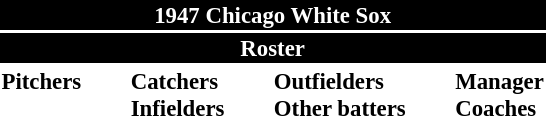<table class="toccolours" style="font-size: 95%;">
<tr>
<th colspan="10" style="background-color: black; color: white; text-align: center;">1947 Chicago White Sox</th>
</tr>
<tr>
<td colspan="10" style="background-color: black; color: white; text-align: center;"><strong>Roster</strong></td>
</tr>
<tr>
<td valign="top"><strong>Pitchers</strong><br>












</td>
<td width="25px"></td>
<td valign="top"><strong>Catchers</strong><br>


<strong>Infielders</strong>






</td>
<td width="25px"></td>
<td valign="top"><strong>Outfielders</strong><br>





<strong>Other batters</strong>
</td>
<td width="25px"></td>
<td valign="top"><strong>Manager</strong><br>
<strong>Coaches</strong>


</td>
</tr>
</table>
